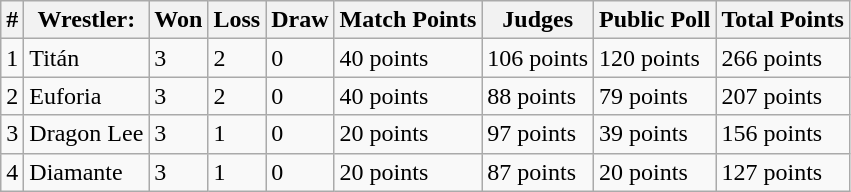<table class="wikitable">
<tr>
<th><strong>#</strong></th>
<th><strong>Wrestler:</strong></th>
<th><strong>Won</strong></th>
<th><strong>Loss</strong></th>
<th><strong>Draw</strong></th>
<th><strong>Match Points</strong></th>
<th><strong>Judges</strong></th>
<th><strong>Public Poll</strong></th>
<th><strong>Total Points</strong></th>
</tr>
<tr>
<td>1</td>
<td>Titán</td>
<td>3</td>
<td>2</td>
<td>0</td>
<td>40 points</td>
<td>106 points</td>
<td>120 points</td>
<td>266 points</td>
</tr>
<tr>
<td>2</td>
<td>Euforia</td>
<td>3</td>
<td>2</td>
<td>0</td>
<td>40 points</td>
<td>88 points</td>
<td>79 points</td>
<td>207 points</td>
</tr>
<tr>
<td>3</td>
<td>Dragon Lee</td>
<td>3</td>
<td>1</td>
<td>0</td>
<td>20 points</td>
<td>97 points</td>
<td>39 points</td>
<td>156 points</td>
</tr>
<tr>
<td>4</td>
<td>Diamante</td>
<td>3</td>
<td>1</td>
<td>0</td>
<td>20 points</td>
<td>87 points</td>
<td>20 points</td>
<td>127 points</td>
</tr>
</table>
